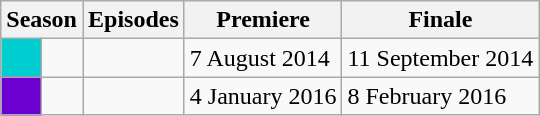<table class="wikitable">
<tr>
<th colspan="2">Season</th>
<th>Episodes</th>
<th>Premiere</th>
<th>Finale</th>
</tr>
<tr>
<td style="background:#00ced1; color:#100; text-align:center;"></td>
<td></td>
<td></td>
<td>7 August 2014</td>
<td>11 September 2014</td>
</tr>
<tr>
<td style="background:#6c00d1; color:#100; text-align:center;"></td>
<td></td>
<td></td>
<td>4 January 2016</td>
<td>8 February 2016</td>
</tr>
</table>
